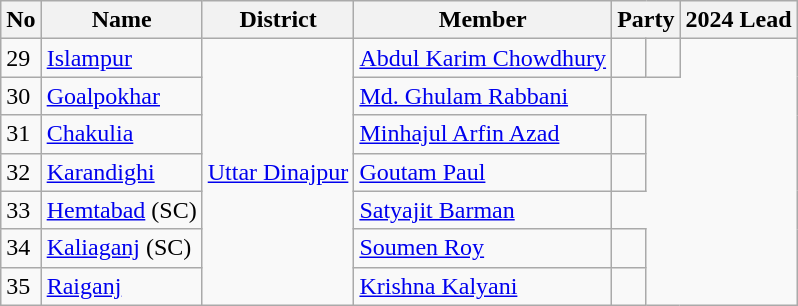<table class="wikitable sortable">
<tr>
<th>No</th>
<th>Name</th>
<th>District</th>
<th>Member</th>
<th colspan="2">Party</th>
<th colspan="2">2024 Lead</th>
</tr>
<tr>
<td>29</td>
<td><a href='#'>Islampur</a></td>
<td rowspan="7"><a href='#'>Uttar Dinajpur</a></td>
<td><a href='#'>Abdul Karim Chowdhury</a></td>
<td></td>
<td></td>
</tr>
<tr>
<td>30</td>
<td><a href='#'>Goalpokhar</a></td>
<td><a href='#'>Md. Ghulam Rabbani</a></td>
</tr>
<tr>
<td>31</td>
<td><a href='#'>Chakulia</a></td>
<td><a href='#'>Minhajul Arfin Azad</a></td>
<td></td>
</tr>
<tr>
<td>32</td>
<td><a href='#'>Karandighi</a></td>
<td><a href='#'>Goutam Paul</a></td>
<td></td>
</tr>
<tr>
<td>33</td>
<td><a href='#'>Hemtabad</a> (SC)</td>
<td><a href='#'>Satyajit Barman</a></td>
</tr>
<tr>
<td>34</td>
<td><a href='#'>Kaliaganj</a> (SC)</td>
<td><a href='#'>Soumen Roy</a></td>
<td></td>
</tr>
<tr>
<td>35</td>
<td><a href='#'>Raiganj</a></td>
<td><a href='#'>Krishna Kalyani</a></td>
<td></td>
</tr>
</table>
